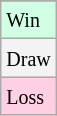<table class="wikitable">
<tr>
</tr>
<tr bgcolor = "#d0ffe3">
<td><small>Win</small></td>
</tr>
<tr bgcolor = "#f3f3f3">
<td><small>Draw</small></td>
</tr>
<tr bgcolor = "#ffd0e3">
<td><small>Loss</small></td>
</tr>
</table>
